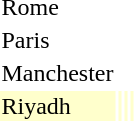<table>
<tr>
<td rowspan=2>Rome</td>
<td rowspan=2></td>
<td rowspan=2></td>
<td></td>
</tr>
<tr>
<td></td>
</tr>
<tr>
<td rowspan=2>Paris</td>
<td rowspan=2></td>
<td rowspan=2></td>
<td></td>
</tr>
<tr>
<td></td>
</tr>
<tr>
<td rowspan=2>Manchester</td>
<td rowspan=2></td>
<td rowspan=2></td>
<td></td>
</tr>
<tr>
<td></td>
</tr>
<tr bgcolor=ffffcc>
<td>Riyadh</td>
<td></td>
<td></td>
<td></td>
</tr>
</table>
